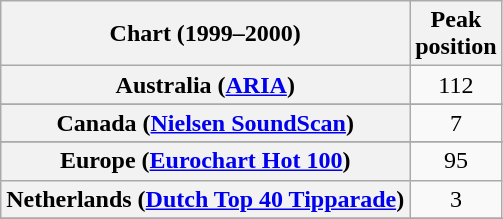<table class="wikitable sortable plainrowheaders" style="text-align:center">
<tr>
<th>Chart (1999–2000)</th>
<th>Peak<br>position</th>
</tr>
<tr>
<th scope="row">Australia (<a href='#'>ARIA</a>)</th>
<td align="center">112</td>
</tr>
<tr>
</tr>
<tr>
<th scope="row">Canada (<a href='#'>Nielsen SoundScan</a>)</th>
<td>7</td>
</tr>
<tr>
</tr>
<tr>
</tr>
<tr>
<th scope="row">Europe (<a href='#'>Eurochart Hot 100</a>)</th>
<td>95</td>
</tr>
<tr>
<th scope="row">Netherlands (<a href='#'>Dutch Top 40 Tipparade</a>)</th>
<td>3</td>
</tr>
<tr>
</tr>
<tr>
</tr>
<tr>
</tr>
<tr>
</tr>
<tr>
</tr>
<tr>
</tr>
<tr>
</tr>
<tr>
</tr>
</table>
